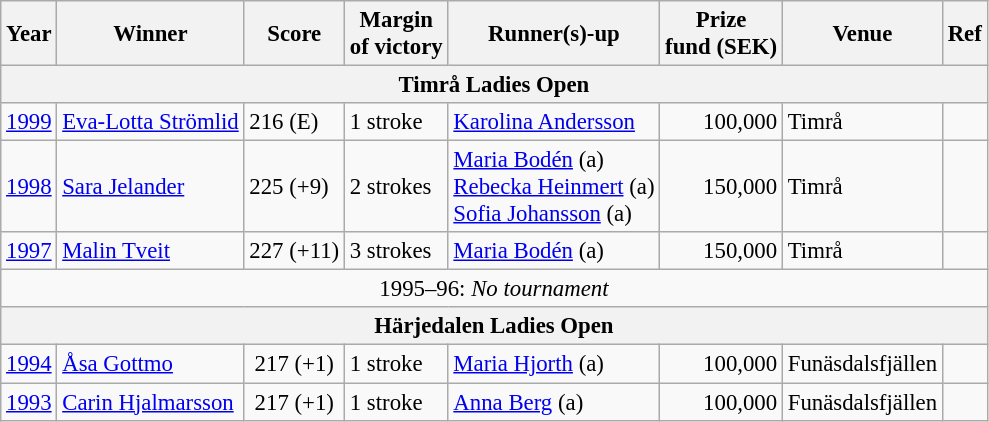<table class=wikitable style="font-size:95%">
<tr>
<th>Year</th>
<th>Winner</th>
<th>Score</th>
<th>Margin<br>of victory</th>
<th>Runner(s)-up</th>
<th>Prize<br>fund (SEK)</th>
<th>Venue</th>
<th>Ref</th>
</tr>
<tr>
<th colspan=8>Timrå Ladies Open</th>
</tr>
<tr>
<td><a href='#'>1999</a></td>
<td> <a href='#'>Eva-Lotta Strömlid</a></td>
<td align=left>216 (E)</td>
<td>1 stroke</td>
<td> <a href='#'>Karolina Andersson</a></td>
<td align=right>100,000</td>
<td>Timrå</td>
<td></td>
</tr>
<tr>
<td><a href='#'>1998</a></td>
<td> <a href='#'>Sara Jelander</a></td>
<td align=left>225 (+9)</td>
<td>2 strokes</td>
<td> <a href='#'>Maria Bodén</a> (a)<br> <a href='#'>Rebecka Heinmert</a> (a)<br> <a href='#'>Sofia Johansson</a> (a)</td>
<td align=right>150,000</td>
<td>Timrå</td>
<td></td>
</tr>
<tr>
<td><a href='#'>1997</a></td>
<td> <a href='#'>Malin Tveit</a></td>
<td align=left>227 (+11)</td>
<td>3 strokes</td>
<td> <a href='#'>Maria Bodén</a> (a)</td>
<td align=right>150,000</td>
<td>Timrå</td>
<td></td>
</tr>
<tr>
<td colspan=8 align=center>1995–96: <em>No tournament</em></td>
</tr>
<tr>
<th colspan=8>Härjedalen Ladies Open</th>
</tr>
<tr>
<td><a href='#'>1994</a></td>
<td> <a href='#'>Åsa Gottmo</a></td>
<td align=center>217 (+1)</td>
<td>1 stroke</td>
<td> <a href='#'>Maria Hjorth</a> (a)</td>
<td align=right>100,000</td>
<td>Funäsdalsfjällen</td>
<td></td>
</tr>
<tr>
<td><a href='#'>1993</a></td>
<td> <a href='#'>Carin Hjalmarsson</a></td>
<td align=center>217 (+1)</td>
<td>1 stroke</td>
<td> <a href='#'>Anna Berg</a> (a)</td>
<td align=right>100,000</td>
<td>Funäsdalsfjällen</td>
<td></td>
</tr>
</table>
